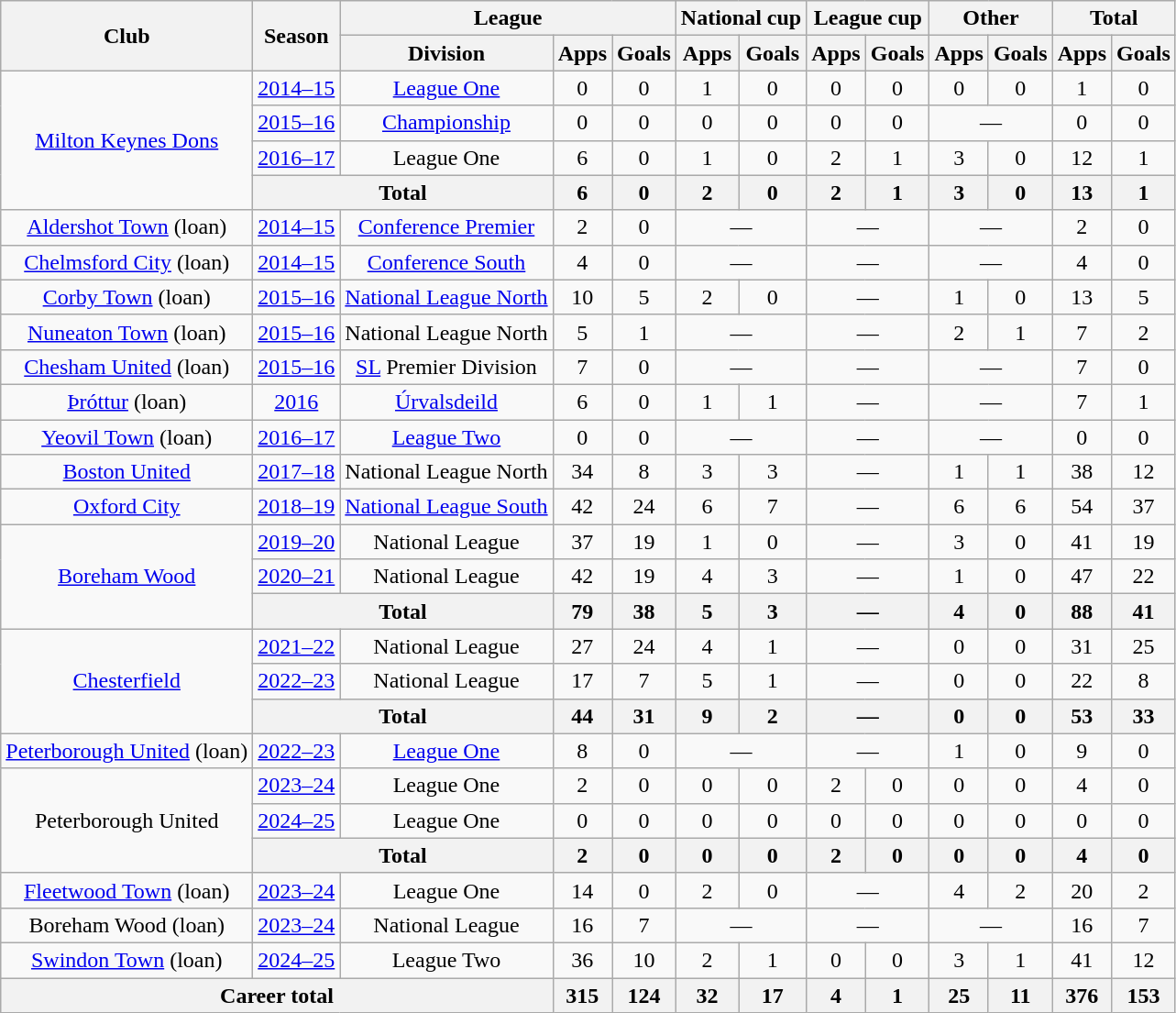<table class=wikitable style="text-align: center">
<tr>
<th rowspan="2">Club</th>
<th rowspan="2">Season</th>
<th colspan="3">League</th>
<th colspan="2">National cup</th>
<th colspan="2">League cup</th>
<th colspan="2">Other</th>
<th colspan="2">Total</th>
</tr>
<tr>
<th>Division</th>
<th>Apps</th>
<th>Goals</th>
<th>Apps</th>
<th>Goals</th>
<th>Apps</th>
<th>Goals</th>
<th>Apps</th>
<th>Goals</th>
<th>Apps</th>
<th>Goals</th>
</tr>
<tr>
<td rowspan="4"><a href='#'>Milton Keynes Dons</a></td>
<td><a href='#'>2014–15</a></td>
<td><a href='#'>League One</a></td>
<td>0</td>
<td>0</td>
<td>1</td>
<td>0</td>
<td>0</td>
<td>0</td>
<td>0</td>
<td>0</td>
<td>1</td>
<td>0</td>
</tr>
<tr>
<td><a href='#'>2015–16</a></td>
<td><a href='#'>Championship</a></td>
<td>0</td>
<td>0</td>
<td>0</td>
<td>0</td>
<td>0</td>
<td>0</td>
<td colspan="2">—</td>
<td>0</td>
<td>0</td>
</tr>
<tr>
<td><a href='#'>2016–17</a></td>
<td>League One</td>
<td>6</td>
<td>0</td>
<td>1</td>
<td>0</td>
<td>2</td>
<td>1</td>
<td>3</td>
<td>0</td>
<td>12</td>
<td>1</td>
</tr>
<tr>
<th colspan="2">Total</th>
<th>6</th>
<th>0</th>
<th>2</th>
<th>0</th>
<th>2</th>
<th>1</th>
<th>3</th>
<th>0</th>
<th>13</th>
<th>1</th>
</tr>
<tr>
<td><a href='#'>Aldershot Town</a> (loan)</td>
<td><a href='#'>2014–15</a></td>
<td><a href='#'>Conference Premier</a></td>
<td>2</td>
<td>0</td>
<td colspan="2">—</td>
<td colspan="2">—</td>
<td colspan="2">—</td>
<td>2</td>
<td>0</td>
</tr>
<tr>
<td><a href='#'>Chelmsford City</a> (loan)</td>
<td><a href='#'>2014–15</a></td>
<td><a href='#'>Conference South</a></td>
<td>4</td>
<td>0</td>
<td colspan="2">—</td>
<td colspan="2">—</td>
<td colspan="2">—</td>
<td>4</td>
<td>0</td>
</tr>
<tr>
<td><a href='#'>Corby Town</a> (loan)</td>
<td><a href='#'>2015–16</a></td>
<td><a href='#'>National League North</a></td>
<td>10</td>
<td>5</td>
<td>2</td>
<td>0</td>
<td colspan="2">—</td>
<td>1</td>
<td>0</td>
<td>13</td>
<td>5</td>
</tr>
<tr>
<td><a href='#'>Nuneaton Town</a> (loan)</td>
<td><a href='#'>2015–16</a></td>
<td>National League North</td>
<td>5</td>
<td>1</td>
<td colspan="2">—</td>
<td colspan="2">—</td>
<td>2</td>
<td>1</td>
<td>7</td>
<td>2</td>
</tr>
<tr>
<td><a href='#'>Chesham United</a> (loan)</td>
<td><a href='#'>2015–16</a></td>
<td><a href='#'>SL</a> Premier Division</td>
<td>7</td>
<td>0</td>
<td colspan="2">—</td>
<td colspan="2">—</td>
<td colspan="2">—</td>
<td>7</td>
<td>0</td>
</tr>
<tr>
<td><a href='#'>Þróttur</a> (loan)</td>
<td><a href='#'>2016</a></td>
<td><a href='#'>Úrvalsdeild</a></td>
<td>6</td>
<td>0</td>
<td>1</td>
<td>1</td>
<td colspan="2">—</td>
<td colspan="2">—</td>
<td>7</td>
<td>1</td>
</tr>
<tr>
<td><a href='#'>Yeovil Town</a> (loan)</td>
<td><a href='#'>2016–17</a></td>
<td><a href='#'>League Two</a></td>
<td>0</td>
<td>0</td>
<td colspan="2">—</td>
<td colspan="2">—</td>
<td colspan="2">—</td>
<td>0</td>
<td>0</td>
</tr>
<tr>
<td><a href='#'>Boston United</a></td>
<td><a href='#'>2017–18</a></td>
<td>National League North</td>
<td>34</td>
<td>8</td>
<td>3</td>
<td>3</td>
<td colspan="2">—</td>
<td>1</td>
<td>1</td>
<td>38</td>
<td>12</td>
</tr>
<tr>
<td><a href='#'>Oxford City</a></td>
<td><a href='#'>2018–19</a></td>
<td><a href='#'>National League South</a></td>
<td>42</td>
<td>24</td>
<td>6</td>
<td>7</td>
<td colspan="2">—</td>
<td>6</td>
<td>6</td>
<td>54</td>
<td>37</td>
</tr>
<tr>
<td rowspan="3"><a href='#'>Boreham Wood</a></td>
<td><a href='#'>2019–20</a></td>
<td>National League</td>
<td>37</td>
<td>19</td>
<td>1</td>
<td>0</td>
<td colspan="2">—</td>
<td>3</td>
<td>0</td>
<td>41</td>
<td>19</td>
</tr>
<tr>
<td><a href='#'>2020–21</a></td>
<td>National League</td>
<td>42</td>
<td>19</td>
<td>4</td>
<td>3</td>
<td colspan="2">—</td>
<td>1</td>
<td>0</td>
<td>47</td>
<td>22</td>
</tr>
<tr>
<th colspan="2">Total</th>
<th>79</th>
<th>38</th>
<th>5</th>
<th>3</th>
<th colspan="2">—</th>
<th>4</th>
<th>0</th>
<th>88</th>
<th>41</th>
</tr>
<tr>
<td rowspan="3"><a href='#'>Chesterfield</a></td>
<td><a href='#'>2021–22</a></td>
<td>National League</td>
<td>27</td>
<td>24</td>
<td>4</td>
<td>1</td>
<td colspan="2">—</td>
<td>0</td>
<td>0</td>
<td>31</td>
<td>25</td>
</tr>
<tr>
<td><a href='#'>2022–23</a></td>
<td>National League</td>
<td>17</td>
<td>7</td>
<td>5</td>
<td>1</td>
<td colspan="2">—</td>
<td>0</td>
<td>0</td>
<td>22</td>
<td>8</td>
</tr>
<tr>
<th colspan="2">Total</th>
<th>44</th>
<th>31</th>
<th>9</th>
<th>2</th>
<th colspan="2">—</th>
<th>0</th>
<th>0</th>
<th>53</th>
<th>33</th>
</tr>
<tr>
<td><a href='#'>Peterborough United</a> (loan)</td>
<td><a href='#'>2022–23</a></td>
<td><a href='#'>League One</a></td>
<td>8</td>
<td>0</td>
<td colspan="2">—</td>
<td colspan="2">—</td>
<td>1</td>
<td>0</td>
<td>9</td>
<td>0</td>
</tr>
<tr>
<td rowspan="3">Peterborough United</td>
<td><a href='#'>2023–24</a></td>
<td>League One</td>
<td>2</td>
<td>0</td>
<td>0</td>
<td>0</td>
<td>2</td>
<td>0</td>
<td>0</td>
<td>0</td>
<td>4</td>
<td>0</td>
</tr>
<tr>
<td><a href='#'>2024–25</a></td>
<td>League One</td>
<td>0</td>
<td>0</td>
<td>0</td>
<td>0</td>
<td>0</td>
<td>0</td>
<td>0</td>
<td>0</td>
<td>0</td>
<td>0</td>
</tr>
<tr>
<th colspan="2">Total</th>
<th>2</th>
<th>0</th>
<th>0</th>
<th>0</th>
<th>2</th>
<th>0</th>
<th>0</th>
<th>0</th>
<th>4</th>
<th>0</th>
</tr>
<tr>
<td><a href='#'>Fleetwood Town</a> (loan)</td>
<td><a href='#'>2023–24</a></td>
<td>League One</td>
<td>14</td>
<td>0</td>
<td>2</td>
<td>0</td>
<td colspan="2">—</td>
<td>4</td>
<td>2</td>
<td>20</td>
<td>2</td>
</tr>
<tr>
<td>Boreham Wood (loan)</td>
<td><a href='#'>2023–24</a></td>
<td>National League</td>
<td>16</td>
<td>7</td>
<td colspan="2">—</td>
<td colspan="2">—</td>
<td colspan="2">—</td>
<td>16</td>
<td>7</td>
</tr>
<tr>
<td><a href='#'>Swindon Town</a> (loan)</td>
<td><a href='#'>2024–25</a></td>
<td>League Two</td>
<td>36</td>
<td>10</td>
<td>2</td>
<td>1</td>
<td>0</td>
<td>0</td>
<td>3</td>
<td>1</td>
<td>41</td>
<td>12</td>
</tr>
<tr>
<th colspan="3">Career total</th>
<th>315</th>
<th>124</th>
<th>32</th>
<th>17</th>
<th>4</th>
<th>1</th>
<th>25</th>
<th>11</th>
<th>376</th>
<th>153</th>
</tr>
</table>
